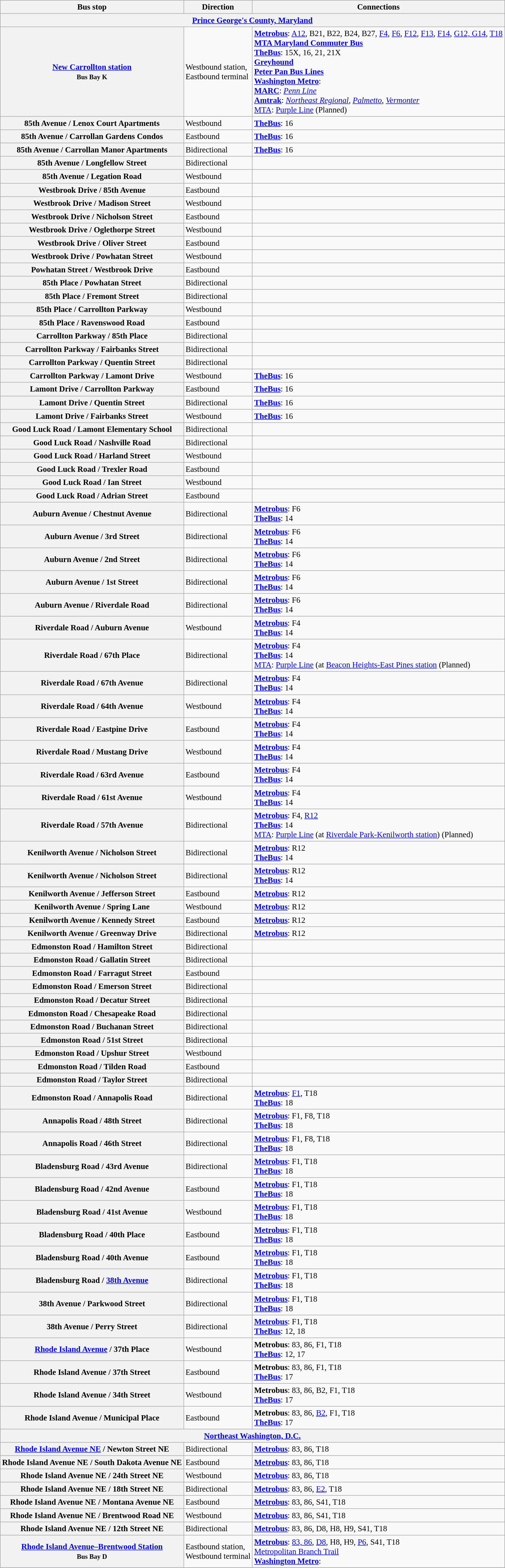<table class="wikitable collapsible collapsed" style="font-size: 95%;">
<tr>
<th>Bus stop</th>
<th>Direction</th>
<th>Connections</th>
</tr>
<tr>
<th colspan="5"><a href='#'>Prince George's County, Maryland</a></th>
</tr>
<tr>
<th><a href='#'>New Carrollton station</a><br><small>Bus Bay K</small></th>
<td>Westbound station,<br>Eastbound terminal</td>
<td> <strong><a href='#'>Metrobus</a></strong>: <a href='#'>A12</a>, B21, B22, B24, B27, <a href='#'>F4</a>, <a href='#'>F6</a>, <a href='#'>F12</a>, <a href='#'>F13</a>, <a href='#'>F14</a>, <a href='#'>G12, G14</a>, <a href='#'>T18</a><br>  <strong><a href='#'>MTA Maryland Commuter Bus</a></strong><br>  <strong><a href='#'>TheBus</a></strong>: 15X, 16, 21, 21X<br>  <strong><a href='#'>Greyhound</a></strong><br>  <strong><a href='#'>Peter Pan Bus Lines</a></strong><br> <strong><a href='#'>Washington Metro</a></strong>: <br> <strong><a href='#'>MARC</a></strong>: <em><a href='#'>Penn Line</a></em><br> <strong><a href='#'>Amtrak</a></strong>: <em><a href='#'>Northeast Regional</a>, <a href='#'>Palmetto</a></em>, <em><a href='#'>Vermonter</a></em><br> <a href='#'>MTA</a>: <a href='#'>Purple Line</a> (Planned)</td>
</tr>
<tr>
<th>85th Avenue / Lenox Court Apartments</th>
<td>Westbound</td>
<td> <strong><a href='#'>TheBus</a></strong>: 16</td>
</tr>
<tr>
<th>85th Avenue / Carrollan Gardens Condos</th>
<td>Eastbound</td>
<td> <strong><a href='#'>TheBus</a></strong>: 16</td>
</tr>
<tr>
<th>85th Avenue / Carrollan Manor Apartments</th>
<td>Bidirectional</td>
<td> <strong><a href='#'>TheBus</a></strong>: 16</td>
</tr>
<tr>
<th>85th Avenue / Longfellow Street</th>
<td>Bidirectional</td>
<td></td>
</tr>
<tr>
<th>85th Avenue / Legation Road</th>
<td>Westbound</td>
<td></td>
</tr>
<tr>
<th>Westbrook Drive / 85th Avenue</th>
<td>Eastbound</td>
<td></td>
</tr>
<tr>
<th>Westbrook Drive / Madison Street</th>
<td>Westbound</td>
<td></td>
</tr>
<tr>
<th>Westbrook Drive / Nicholson Street</th>
<td>Eastbound</td>
<td></td>
</tr>
<tr>
<th>Westbrook Drive / Oglethorpe Street</th>
<td>Westbound</td>
<td></td>
</tr>
<tr>
<th>Westbrook Drive / Oliver Street</th>
<td>Eastbound</td>
<td></td>
</tr>
<tr>
<th>Westbrook Drive / Powhatan Street</th>
<td>Westbound</td>
<td></td>
</tr>
<tr>
<th>Powhatan Street / Westbrook Drive</th>
<td>Eastbound</td>
<td></td>
</tr>
<tr>
<th>85th Place / Powhatan Street</th>
<td>Bidirectional</td>
<td></td>
</tr>
<tr>
<th>85th Place / Fremont Street</th>
<td>Bidirectional</td>
<td></td>
</tr>
<tr>
<th>85th Place / Carrollton Parkway</th>
<td>Westbound</td>
<td></td>
</tr>
<tr>
<th>85th Place / Ravenswood Road</th>
<td>Eastbound</td>
<td></td>
</tr>
<tr>
<th>Carrollton Parkway / 85th Place</th>
<td>Bidirectional</td>
<td></td>
</tr>
<tr>
<th>Carrollton Parkway / Fairbanks Street</th>
<td>Bidirectional</td>
<td></td>
</tr>
<tr>
<th>Carrollton Parkway / Quentin Street</th>
<td>Bidirectional</td>
<td></td>
</tr>
<tr>
<th>Carrollton Parkway / Lamont Drive</th>
<td>Westbound</td>
<td> <strong><a href='#'>TheBus</a></strong>: 16</td>
</tr>
<tr>
<th>Lamont Drive / Carrollton Parkway</th>
<td>Eastbound</td>
<td> <strong><a href='#'>TheBus</a></strong>: 16</td>
</tr>
<tr>
<th>Lamont Drive / Quentin Street</th>
<td>Bidirectional</td>
<td> <strong><a href='#'>TheBus</a></strong>: 16</td>
</tr>
<tr>
<th>Lamont Drive / Fairbanks Street</th>
<td>Westbound</td>
<td> <strong><a href='#'>TheBus</a></strong>: 16</td>
</tr>
<tr>
<th>Good Luck Road / Lamont Elementary School</th>
<td>Bidirectional</td>
<td></td>
</tr>
<tr>
<th>Good Luck Road / Nashville Road</th>
<td>Bidirectional</td>
<td></td>
</tr>
<tr>
<th>Good Luck Road / Harland Street</th>
<td>Westbound</td>
<td></td>
</tr>
<tr>
<th>Good Luck Road / Trexler Road</th>
<td>Eastbound</td>
<td></td>
</tr>
<tr>
<th>Good Luck Road / Ian Street</th>
<td>Westbound</td>
<td></td>
</tr>
<tr>
<th>Good Luck Road / Adrian Street</th>
<td>Eastbound</td>
<td></td>
</tr>
<tr>
<th>Auburn Avenue / Chestnut Avenue</th>
<td>Bidirectional</td>
<td> <strong><a href='#'>Metrobus</a></strong>: F6<br> <strong><a href='#'>TheBus</a></strong>: 14</td>
</tr>
<tr>
<th>Auburn Avenue / 3rd Street</th>
<td>Bidirectional</td>
<td> <strong><a href='#'>Metrobus</a></strong>: F6<br> <strong><a href='#'>TheBus</a></strong>: 14</td>
</tr>
<tr>
<th>Auburn Avenue / 2nd Street</th>
<td>Bidirectional</td>
<td> <strong><a href='#'>Metrobus</a></strong>: F6<br> <strong><a href='#'>TheBus</a></strong>: 14</td>
</tr>
<tr>
<th>Auburn Avenue / 1st Street</th>
<td>Bidirectional</td>
<td> <strong><a href='#'>Metrobus</a></strong>: F6<br> <strong><a href='#'>TheBus</a></strong>: 14</td>
</tr>
<tr>
<th>Auburn Avenue / Riverdale Road</th>
<td>Bidirectional</td>
<td> <strong><a href='#'>Metrobus</a></strong>: F6<br> <strong><a href='#'>TheBus</a></strong>: 14</td>
</tr>
<tr>
<th>Riverdale Road / Auburn Avenue</th>
<td>Westbound</td>
<td> <strong><a href='#'>Metrobus</a></strong>: F4<br> <strong><a href='#'>TheBus</a></strong>: 14</td>
</tr>
<tr>
<th>Riverdale Road / 67th Place</th>
<td>Bidirectional</td>
<td> <strong><a href='#'>Metrobus</a></strong>: F4<br> <strong><a href='#'>TheBus</a></strong>: 14<br> <a href='#'>MTA</a>: <a href='#'>Purple Line</a> (at <a href='#'>Beacon Heights-East Pines station</a> (Planned)</td>
</tr>
<tr>
<th>Riverdale Road / 67th Avenue</th>
<td>Bidirectional</td>
<td> <strong><a href='#'>Metrobus</a></strong>: F4<br> <strong><a href='#'>TheBus</a></strong>: 14</td>
</tr>
<tr>
<th>Riverdale Road / 64th Avenue</th>
<td>Westbound</td>
<td> <strong><a href='#'>Metrobus</a></strong>: F4<br> <strong><a href='#'>TheBus</a></strong>: 14</td>
</tr>
<tr>
<th>Riverdale Road / Eastpine Drive</th>
<td>Eastbound</td>
<td> <strong><a href='#'>Metrobus</a></strong>: F4<br> <strong><a href='#'>TheBus</a></strong>: 14</td>
</tr>
<tr>
<th>Riverdale Road / Mustang Drive</th>
<td>Westbound</td>
<td> <strong><a href='#'>Metrobus</a></strong>: F4<br> <strong><a href='#'>TheBus</a></strong>: 14</td>
</tr>
<tr>
<th>Riverdale Road / 63rd Avenue</th>
<td>Eastbound</td>
<td> <strong><a href='#'>Metrobus</a></strong>: F4<br> <strong><a href='#'>TheBus</a></strong>: 14</td>
</tr>
<tr>
<th>Riverdale Road / 61st Avenue</th>
<td>Westbound</td>
<td> <strong><a href='#'>Metrobus</a></strong>: F4<br> <strong><a href='#'>TheBus</a></strong>: 14</td>
</tr>
<tr>
<th>Riverdale Road / 57th Avenue</th>
<td>Bidirectional</td>
<td> <strong><a href='#'>Metrobus</a></strong>: F4, <a href='#'>R12</a><br> <strong><a href='#'>TheBus</a></strong>: 14<br> <a href='#'>MTA</a>: <a href='#'>Purple Line</a> (at <a href='#'>Riverdale Park-Kenilworth station</a>) (Planned)</td>
</tr>
<tr>
<th>Kenilworth Avenue / Nicholson Street</th>
<td>Bidirectional</td>
<td> <strong><a href='#'>Metrobus</a></strong>: R12<br> <strong><a href='#'>TheBus</a></strong>: 14</td>
</tr>
<tr>
<th>Kenilworth Avenue / Nicholson Street</th>
<td>Bidirectional</td>
<td> <strong><a href='#'>Metrobus</a></strong>: R12<br> <strong><a href='#'>TheBus</a></strong>: 14</td>
</tr>
<tr>
<th>Kenilworth Avenue / Jefferson Street</th>
<td>Eastbound</td>
<td> <strong><a href='#'>Metrobus</a></strong>: R12</td>
</tr>
<tr>
<th>Kenilworth Avenue / Spring Lane</th>
<td>Westbound</td>
<td> <strong><a href='#'>Metrobus</a></strong>: R12</td>
</tr>
<tr>
<th>Kenilworth Avenue / Kennedy Street</th>
<td>Eastbound</td>
<td> <strong><a href='#'>Metrobus</a></strong>: R12</td>
</tr>
<tr>
<th>Kenilworth Avenue / Greenway Drive</th>
<td>Bidirectional</td>
<td> <strong><a href='#'>Metrobus</a></strong>: R12</td>
</tr>
<tr>
<th>Edmonston Road / Hamilton Street</th>
<td>Bidirectional</td>
<td></td>
</tr>
<tr>
<th>Edmonston Road / Gallatin Street</th>
<td>Bidirectional</td>
<td></td>
</tr>
<tr>
<th>Edmonston Road / Farragut Street</th>
<td>Eastbound</td>
<td></td>
</tr>
<tr>
<th>Edmonston Road / Emerson Street</th>
<td>Bidirectional</td>
<td></td>
</tr>
<tr>
<th>Edmonston Road / Decatur Street</th>
<td>Bidirectional</td>
<td></td>
</tr>
<tr>
<th>Edmonston Road / Chesapeake Road</th>
<td>Bidirectional</td>
<td></td>
</tr>
<tr>
<th>Edmonston Road / Buchanan Street</th>
<td>Bidirectional</td>
<td></td>
</tr>
<tr>
<th>Edmonston Road / 51st Street</th>
<td>Bidirectional</td>
<td></td>
</tr>
<tr>
<th>Edmonston Road / Upshur Street</th>
<td>Westbound</td>
<td></td>
</tr>
<tr>
<th>Edmonston Road / Tilden Road</th>
<td>Eastbound</td>
<td></td>
</tr>
<tr>
<th>Edmonston Road / Taylor Street</th>
<td>Bidirectional</td>
<td></td>
</tr>
<tr>
<th>Edmonston Road / Annapolis Road</th>
<td>Bidirectional</td>
<td> <strong><a href='#'>Metrobus</a></strong>: <a href='#'>F1</a>, T18<br> <strong><a href='#'>TheBus</a></strong>: 18</td>
</tr>
<tr>
<th>Annapolis Road / 48th Street</th>
<td>Bidirectional</td>
<td> <strong><a href='#'>Metrobus</a></strong>: F1, F8, T18<br> <strong><a href='#'>TheBus</a></strong>: 18</td>
</tr>
<tr>
<th>Annapolis Road / 46th Street</th>
<td>Bidirectional</td>
<td> <strong><a href='#'>Metrobus</a></strong>: F1, F8, T18<br> <strong><a href='#'>TheBus</a></strong>: 18</td>
</tr>
<tr>
<th>Bladensburg Road / 43rd Avenue</th>
<td>Bidirectional</td>
<td> <strong><a href='#'>Metrobus</a></strong>: F1, T18<br> <strong><a href='#'>TheBus</a></strong>: 18</td>
</tr>
<tr>
<th>Bladensburg Road / 42nd Avenue</th>
<td>Eastbound</td>
<td> <strong><a href='#'>Metrobus</a></strong>: F1, T18<br> <strong><a href='#'>TheBus</a></strong>: 18</td>
</tr>
<tr>
<th>Bladensburg Road / 41st Avenue</th>
<td>Westbound</td>
<td> <strong><a href='#'>Metrobus</a></strong>: F1, T18<br> <strong><a href='#'>TheBus</a></strong>: 18</td>
</tr>
<tr>
<th>Bladensburg Road / 40th Place</th>
<td>Eastbound</td>
<td> <strong><a href='#'>Metrobus</a></strong>: F1, T18<br> <strong><a href='#'>TheBus</a></strong>: 18</td>
</tr>
<tr>
<th>Bladensburg Road / 40th Avenue</th>
<td>Eastbound</td>
<td> <strong><a href='#'>Metrobus</a></strong>: F1, T18<br> <strong><a href='#'>TheBus</a></strong>: 18</td>
</tr>
<tr>
<th>Bladensburg Road / <a href='#'>38th Avenue</a></th>
<td>Bidirectional</td>
<td> <strong><a href='#'>Metrobus</a></strong>: F1, T18<br> <strong><a href='#'>TheBus</a></strong>: 18</td>
</tr>
<tr>
<th>38th Avenue / Parkwood Street</th>
<td>Bidirectional</td>
<td> <strong><a href='#'>Metrobus</a></strong>: F1, T18<br> <strong><a href='#'>TheBus</a></strong>: 18</td>
</tr>
<tr>
<th>38th Avenue / Perry Street</th>
<td>Bidirectional</td>
<td> <strong><a href='#'>Metrobus</a></strong>: F1, T18<br> <strong><a href='#'>TheBus</a></strong>: 12, 18</td>
</tr>
<tr>
<th><a href='#'>Rhode Island Avenue</a> / 37th Place</th>
<td>Westbound</td>
<td> <strong>Metrobus</strong>: 83, 86, F1, T18<br> <strong><a href='#'>TheBus</a></strong>: 12, 17</td>
</tr>
<tr>
<th>Rhode Island Avenue / 37th Street</th>
<td>Eastbound</td>
<td> <strong>Metrobus</strong>: 83, 86, F1,  T18<br> <strong><a href='#'>TheBus</a></strong>: 17</td>
</tr>
<tr>
<th>Rhode Island Avenue / 34th Street</th>
<td>Westbound</td>
<td> <strong>Metrobus</strong>: 83, 86, B2, F1, T18<br> <strong><a href='#'>TheBus</a></strong>: 17</td>
</tr>
<tr>
<th>Rhode Island Avenue / Municipal Place</th>
<td>Eastbound</td>
<td> <strong>Metrobus</strong>: 83, 86, <a href='#'>B2</a>, F1, T18<br> <strong><a href='#'>TheBus</a></strong>: 17</td>
</tr>
<tr>
<th colspan="5"><a href='#'>Northeast Washington, D.C.</a></th>
</tr>
<tr>
<th><a href='#'>Rhode Island Avenue NE</a> / Newton Street NE</th>
<td>Bidirectional</td>
<td> <strong><a href='#'>Metrobus</a></strong>: 83, 86, T18</td>
</tr>
<tr>
<th>Rhode Island Avenue NE / South Dakota Avenue NE</th>
<td>Eastbound</td>
<td> <strong><a href='#'>Metrobus</a></strong>: 83, 86, T18</td>
</tr>
<tr>
<th>Rhode Island Avenue NE / 24th Street NE</th>
<td>Westbound</td>
<td> <strong><a href='#'>Metrobus</a></strong>: 83, 86, T18</td>
</tr>
<tr>
<th>Rhode Island Avenue NE / 18th Street NE</th>
<td>Bidirectional</td>
<td> <strong><a href='#'>Metrobus</a></strong>: 83, 86, <a href='#'>E2</a>, T18</td>
</tr>
<tr>
<th>Rhode Island Avenue NE / Montana Avenue NE</th>
<td>Eastbound</td>
<td> <strong><a href='#'>Metrobus</a></strong>: 83, 86, S41, T18</td>
</tr>
<tr>
<th>Rhode Island Avenue NE / Brentwood Road NE</th>
<td>Westbound</td>
<td> <strong><a href='#'>Metrobus</a></strong>: 83, 86, S41, T18</td>
</tr>
<tr>
<th>Rhode Island Avenue NE / 12th Street NE</th>
<td>Bidirectional</td>
<td> <strong><a href='#'>Metrobus</a></strong>: 83, 86, D8, H8, H9, S41, T18</td>
</tr>
<tr>
<th><a href='#'>Rhode Island Avenue–Brentwood Station</a><br><small>Bus Bay D</small></th>
<td>Eastbound station,<br>Westbound terminal</td>
<td> <strong><a href='#'>Metrobus</a></strong>: <a href='#'>83, 86</a>, <a href='#'>D8</a>, H8, H9, <a href='#'>P6</a>, S41, T18<br>  <a href='#'>Metropolitan Branch Trail</a><br>  <strong><a href='#'>Washington Metro</a></strong>: </td>
</tr>
<tr>
</tr>
</table>
